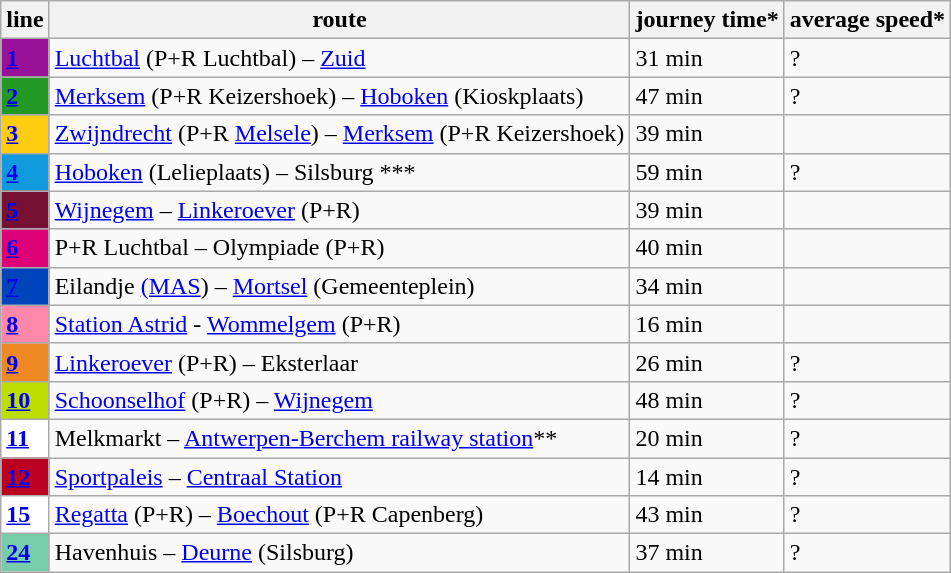<table class="wikitable">
<tr>
<th>line</th>
<th>route</th>
<th>journey time*</th>
<th>average speed*</th>
</tr>
<tr>
<td style="background-color:#991199;"><strong><a href='#'><span>1</span></a></strong></td>
<td><a href='#'>Luchtbal</a> (P+R Luchtbal) – <a href='#'>Zuid</a></td>
<td>31 min</td>
<td> ?</td>
</tr>
<tr>
<td style="background-color:#229922;"><strong><a href='#'><span>2</span></a></strong></td>
<td><a href='#'>Merksem</a> (P+R Keizershoek) – <a href='#'>Hoboken</a> (Kioskplaats)</td>
<td>47 min</td>
<td> ?</td>
</tr>
<tr>
<td style="background-color:#FFCC11;"><strong><a href='#'>3</a></strong></td>
<td><a href='#'>Zwijndrecht</a> (P+R <a href='#'>Melsele</a>) – <a href='#'>Merksem</a> (P+R Keizershoek)</td>
<td>39 min</td>
<td></td>
</tr>
<tr>
<td style="background-color:#1199DD;"><strong><a href='#'>4</a></strong></td>
<td><a href='#'>Hoboken</a> (Lelieplaats) – Silsburg ***</td>
<td>59 min</td>
<td> ?</td>
</tr>
<tr>
<td style="background-color:#771133;"><strong><a href='#'><span>5</span></a></strong></td>
<td><a href='#'>Wijnegem</a> – <a href='#'>Linkeroever</a> (P+R)</td>
<td>39 min</td>
<td></td>
</tr>
<tr>
<td style="background-color:#DD0077;"><strong><a href='#'><span>6</span></a></strong></td>
<td>P+R Luchtbal – Olympiade (P+R)</td>
<td>40 min</td>
<td></td>
</tr>
<tr>
<td style="background-color:#0044BB;"><strong><a href='#'><span>7</span></a></strong></td>
<td>Eilandje <a href='#'>(MAS</a>) – <a href='#'>Mortsel</a> (Gemeenteplein)</td>
<td>34 min</td>
<td></td>
</tr>
<tr>
<td style="background-color:#FF88AA;"><strong><a href='#'>8</a></strong></td>
<td><a href='#'>Station Astrid</a> - <a href='#'>Wommelgem</a> (P+R)</td>
<td>16 min</td>
<td></td>
</tr>
<tr>
<td style="background-color:#EE8822;"><strong><a href='#'>9</a></strong></td>
<td><a href='#'>Linkeroever</a> (P+R) – Eksterlaar</td>
<td>26 min</td>
<td> ?</td>
</tr>
<tr>
<td style="background-color:#BBDD00;"><strong><a href='#'>10</a></strong></td>
<td><a href='#'>Schoonselhof</a> (P+R) – <a href='#'>Wijnegem</a></td>
<td>48 min</td>
<td> ?</td>
</tr>
<tr>
<td style="background-color:#FFFFFF;"><strong><a href='#'><span>11</span></a></strong></td>
<td>Melkmarkt – <a href='#'>Antwerpen-Berchem railway station</a>**</td>
<td>20 min</td>
<td> ?</td>
</tr>
<tr>
<td style="background-color:#BB0022;"><strong><a href='#'><span>12</span></a></strong></td>
<td><a href='#'>Sportpaleis</a> – <a href='#'>Centraal Station</a></td>
<td>14 min</td>
<td> ?</td>
</tr>
<tr>
<td style="background-color:#FFFFFF;"><strong><a href='#'><span>15</span></a></strong></td>
<td><a href='#'>Regatta</a> (P+R) – <a href='#'>Boechout</a> (P+R Capenberg)</td>
<td>43 min</td>
<td> ?</td>
</tr>
<tr>
<td style="background-color:#77CCAA;"><strong><a href='#'>24</a></strong></td>
<td>Havenhuis – <a href='#'>Deurne</a> (Silsburg)</td>
<td>37 min</td>
<td> ?</td>
</tr>
</table>
